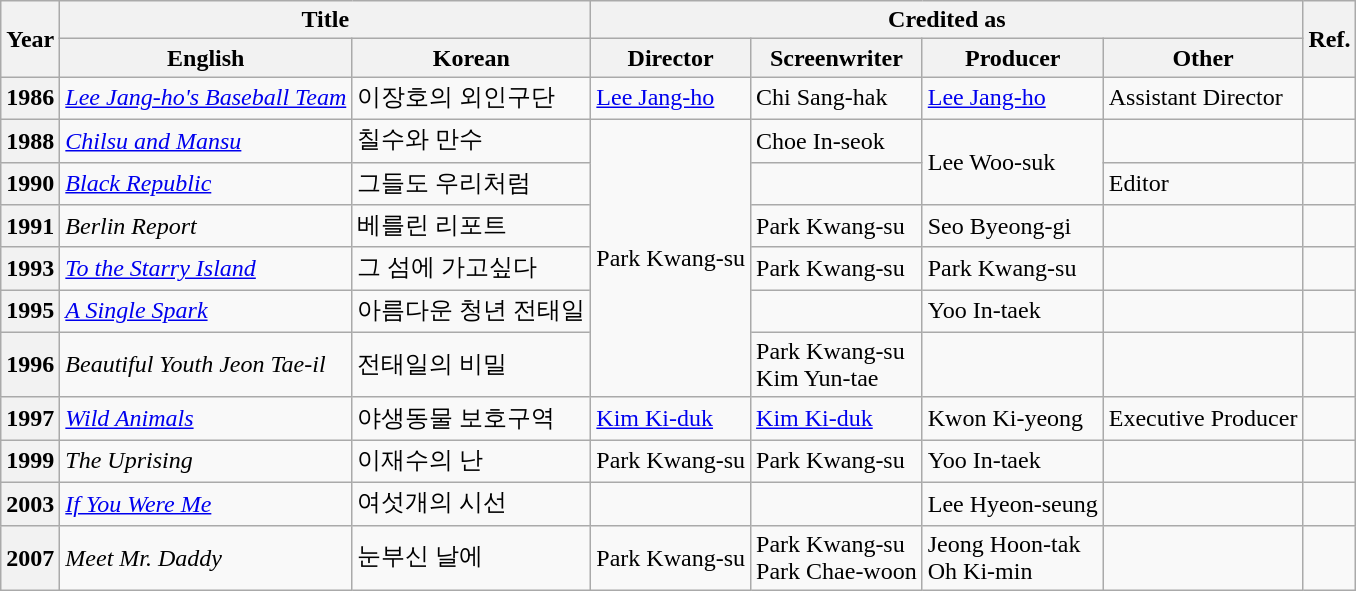<table class="wikitable plainrowheaders">
<tr>
<th rowspan="2">Year</th>
<th colspan="2">Title</th>
<th colspan="4">Credited as</th>
<th rowspan="2">Ref.</th>
</tr>
<tr>
<th>English</th>
<th>Korean</th>
<th>Director</th>
<th>Screenwriter</th>
<th>Producer</th>
<th>Other</th>
</tr>
<tr>
<th scope="row">1986</th>
<td><em><a href='#'>Lee Jang-ho's Baseball Team</a></em></td>
<td>이장호의 외인구단</td>
<td><a href='#'>Lee Jang-ho</a></td>
<td>Chi Sang-hak</td>
<td><a href='#'>Lee Jang-ho</a></td>
<td>Assistant Director</td>
<td></td>
</tr>
<tr>
<th scope="row">1988</th>
<td><em><a href='#'>Chilsu and Mansu</a></em></td>
<td>칠수와 만수</td>
<td rowspan="6">Park Kwang-su</td>
<td>Choe In-seok</td>
<td rowspan="2">Lee Woo-suk</td>
<td></td>
<td></td>
</tr>
<tr>
<th scope="row">1990</th>
<td><em><a href='#'>Black Republic</a></em></td>
<td>그들도 우리처럼</td>
<td></td>
<td>Editor</td>
<td></td>
</tr>
<tr>
<th scope="row">1991</th>
<td><em>Berlin Report</em></td>
<td>베를린 리포트</td>
<td>Park Kwang-su</td>
<td>Seo Byeong-gi</td>
<td></td>
<td></td>
</tr>
<tr>
<th scope="row">1993</th>
<td><em><a href='#'>To the Starry Island</a></em></td>
<td>그 섬에 가고싶다</td>
<td>Park Kwang-su</td>
<td>Park Kwang-su</td>
<td></td>
<td></td>
</tr>
<tr>
<th scope="row">1995</th>
<td><em><a href='#'>A Single Spark</a></em></td>
<td>아름다운 청년 전태일</td>
<td></td>
<td>Yoo In-taek</td>
<td></td>
<td></td>
</tr>
<tr>
<th scope="row">1996</th>
<td><em>Beautiful Youth Jeon Tae-il</em></td>
<td>전태일의 비밀</td>
<td>Park Kwang-su<br>Kim Yun-tae</td>
<td></td>
<td></td>
<td></td>
</tr>
<tr>
<th scope="row">1997</th>
<td><em><a href='#'>Wild Animals</a></em></td>
<td>야생동물 보호구역</td>
<td><a href='#'>Kim Ki-duk</a></td>
<td><a href='#'>Kim Ki-duk</a></td>
<td>Kwon Ki-yeong</td>
<td>Executive Producer</td>
<td></td>
</tr>
<tr>
<th scope="row">1999</th>
<td><em>The Uprising</em></td>
<td>이재수의 난</td>
<td>Park Kwang-su</td>
<td>Park Kwang-su</td>
<td>Yoo In-taek</td>
<td></td>
<td></td>
</tr>
<tr>
<th scope="row">2003</th>
<td><em><a href='#'>If You Were Me</a></em></td>
<td>여섯개의 시선</td>
<td></td>
<td></td>
<td>Lee Hyeon-seung</td>
<td></td>
<td></td>
</tr>
<tr>
<th scope="row">2007</th>
<td><em>Meet Mr. Daddy</em></td>
<td>눈부신 날에</td>
<td>Park Kwang-su</td>
<td>Park Kwang-su<br>Park Chae-woon</td>
<td>Jeong Hoon-tak<br>Oh Ki-min</td>
<td></td>
<td></td>
</tr>
</table>
